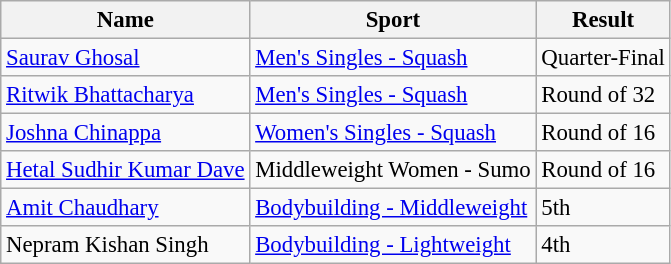<table class="wikitable sortable"  style="font-size:95%">
<tr>
<th>Name</th>
<th>Sport</th>
<th>Result</th>
</tr>
<tr>
<td><a href='#'>Saurav Ghosal</a></td>
<td><a href='#'> Men's Singles - Squash</a></td>
<td>Quarter-Final</td>
</tr>
<tr>
<td><a href='#'>Ritwik Bhattacharya</a></td>
<td><a href='#'> Men's Singles - Squash</a></td>
<td>Round of 32</td>
</tr>
<tr>
<td><a href='#'>Joshna Chinappa</a></td>
<td><a href='#'> Women's Singles - Squash</a></td>
<td>Round of 16</td>
</tr>
<tr>
<td><a href='#'>Hetal Sudhir Kumar Dave</a></td>
<td>Middleweight Women - Sumo</td>
<td>Round of 16</td>
</tr>
<tr>
<td><a href='#'>Amit Chaudhary</a></td>
<td><a href='#'> Bodybuilding - Middleweight</a></td>
<td>5th</td>
</tr>
<tr>
<td>Nepram Kishan Singh</td>
<td><a href='#'> Bodybuilding - Lightweight</a></td>
<td>4th</td>
</tr>
</table>
